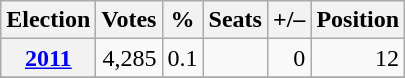<table class=wikitable style="text-align: right;">
<tr>
<th>Election</th>
<th>Votes</th>
<th>%</th>
<th>Seats</th>
<th>+/–</th>
<th>Position</th>
</tr>
<tr>
<th><a href='#'>2011</a></th>
<td>4,285</td>
<td>0.1</td>
<td></td>
<td>0</td>
<td> 12</td>
</tr>
<tr>
</tr>
</table>
